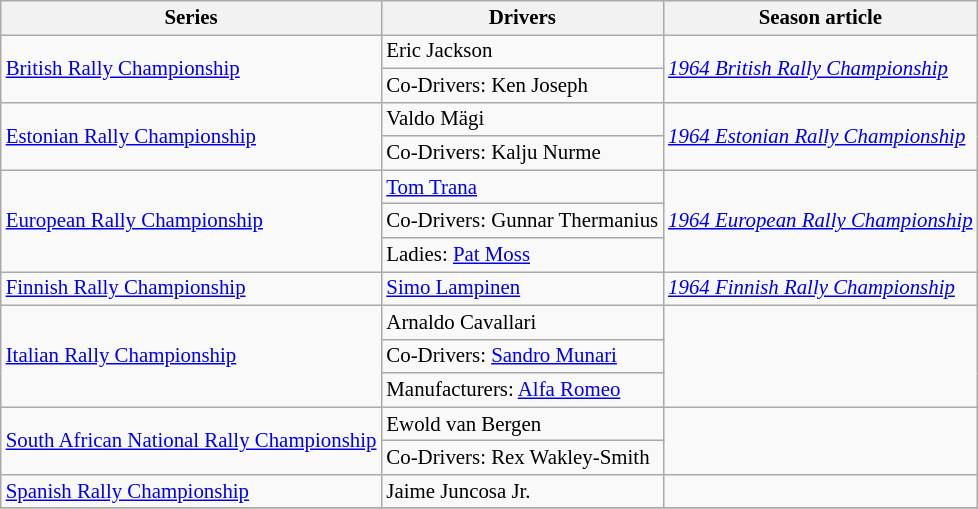<table class="wikitable" style="font-size: 87%;">
<tr>
<th>Series</th>
<th>Drivers</th>
<th>Season article</th>
</tr>
<tr>
<td rowspan=2><a href='#'>British Rally Championship</a></td>
<td> Eric Jackson</td>
<td rowspan=2><em><a href='#'>1964 British Rally Championship</a></em></td>
</tr>
<tr>
<td>Co-Drivers:  Ken Joseph</td>
</tr>
<tr>
<td rowspan=2><a href='#'>Estonian Rally Championship</a></td>
<td> Valdo Mägi</td>
<td rowspan=2><em><a href='#'>1964 Estonian Rally Championship</a></em></td>
</tr>
<tr>
<td>Co-Drivers:  Kalju Nurme</td>
</tr>
<tr>
<td rowspan=3><a href='#'>European Rally Championship</a></td>
<td> <a href='#'>Tom Trana</a></td>
<td rowspan=3><em><a href='#'>1964 European Rally Championship</a></em></td>
</tr>
<tr>
<td>Co-Drivers:  Gunnar Thermanius</td>
</tr>
<tr>
<td>Ladies:  <a href='#'>Pat Moss</a></td>
</tr>
<tr>
<td><a href='#'>Finnish Rally Championship</a></td>
<td> <a href='#'>Simo Lampinen</a></td>
<td><em><a href='#'>1964 Finnish Rally Championship</a></em></td>
</tr>
<tr>
<td rowspan=3><a href='#'>Italian Rally Championship</a></td>
<td> Arnaldo Cavallari</td>
<td rowspan=3></td>
</tr>
<tr>
<td>Co-Drivers:  <a href='#'>Sandro Munari</a></td>
</tr>
<tr>
<td>Manufacturers:  <a href='#'>Alfa Romeo</a></td>
</tr>
<tr>
<td rowspan=2><a href='#'>South African National Rally Championship</a></td>
<td> Ewold van Bergen</td>
<td rowspan=2></td>
</tr>
<tr>
<td>Co-Drivers:  Rex Wakley-Smith</td>
</tr>
<tr>
<td><a href='#'>Spanish Rally Championship</a></td>
<td> Jaime Juncosa Jr.</td>
<td></td>
</tr>
<tr>
</tr>
</table>
